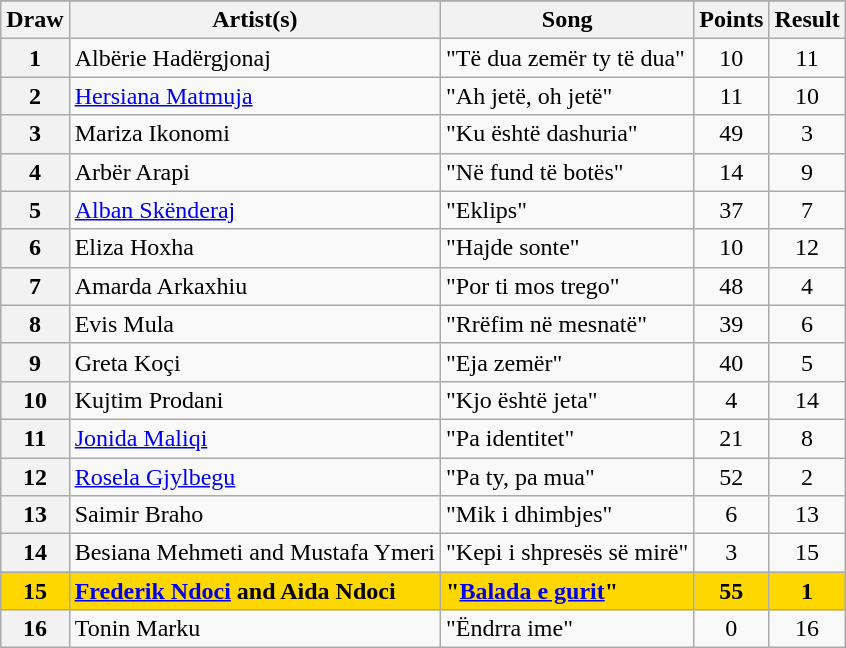<table class="sortable wikitable plainrowheaders" style="margin: 1em auto 1em auto; text-align:center;">
<tr>
</tr>
<tr>
<th scope="col">Draw</th>
<th scope="col">Artist(s)</th>
<th scope="col">Song</th>
<th scope="col">Points</th>
<th scope="col">Result</th>
</tr>
<tr>
<th scope="row" style="text-align:center;">1</th>
<td style="text-align:left;">Albërie Hadërgjonaj</td>
<td style="text-align:left;">"Të dua zemër ty të dua"</td>
<td>10</td>
<td>11</td>
</tr>
<tr>
<th scope="row" style="text-align:center;">2</th>
<td style="text-align:left;"><a href='#'>Hersiana Matmuja</a></td>
<td style="text-align:left;">"Ah jetë, oh jetë"</td>
<td>11</td>
<td>10</td>
</tr>
<tr>
<th scope="row" style="text-align:center;">3</th>
<td style="text-align:left;">Mariza Ikonomi</td>
<td style="text-align:left;">"Ku është dashuria"</td>
<td>49</td>
<td>3</td>
</tr>
<tr>
<th scope="row" style="text-align:center;">4</th>
<td style="text-align:left;">Arbër Arapi</td>
<td style="text-align:left;">"Në fund të botës"</td>
<td>14</td>
<td>9</td>
</tr>
<tr>
<th scope="row" style="text-align:center;">5</th>
<td style="text-align:left;"><a href='#'>Alban Skënderaj</a></td>
<td style="text-align:left;">"Eklips"</td>
<td>37</td>
<td>7</td>
</tr>
<tr>
<th scope="row" style="text-align:center;">6</th>
<td style="text-align:left;">Eliza Hoxha</td>
<td style="text-align:left;">"Hajde sonte"</td>
<td>10</td>
<td>12</td>
</tr>
<tr>
<th scope="row" style="text-align:center;">7</th>
<td style="text-align:left;">Amarda Arkaxhiu</td>
<td style="text-align:left;">"Por ti mos trego"</td>
<td>48</td>
<td>4</td>
</tr>
<tr>
<th scope="row" style="text-align:center;">8</th>
<td style="text-align:left;">Evis Mula</td>
<td style="text-align:left;">"Rrëfim në mesnatë"</td>
<td>39</td>
<td>6</td>
</tr>
<tr>
<th scope="row" style="text-align:center;">9</th>
<td style="text-align:left;">Greta Koçi</td>
<td style="text-align:left;">"Eja zemër"</td>
<td>40</td>
<td>5</td>
</tr>
<tr>
<th scope="row" style="text-align:center;">10</th>
<td style="text-align:left;">Kujtim Prodani</td>
<td style="text-align:left;">"Kjo është jeta"</td>
<td>4</td>
<td>14</td>
</tr>
<tr>
<th scope="row" style="text-align:center;">11</th>
<td style="text-align:left;"><a href='#'>Jonida Maliqi</a></td>
<td style="text-align:left;">"Pa identitet"</td>
<td>21</td>
<td>8</td>
</tr>
<tr>
<th scope="row" style="text-align:center;">12</th>
<td style="text-align:left;"><a href='#'>Rosela Gjylbegu</a></td>
<td style="text-align:left;">"Pa ty, pa mua"</td>
<td>52</td>
<td>2</td>
</tr>
<tr>
<th scope="row" style="text-align:center;">13</th>
<td style="text-align:left;">Saimir Braho</td>
<td style="text-align:left;">"Mik i dhimbjes"</td>
<td>6</td>
<td>13</td>
</tr>
<tr>
<th scope="row" style="text-align:center;">14</th>
<td style="text-align:left;">Besiana Mehmeti and Mustafa Ymeri</td>
<td style="text-align:left;">"Kepi i shpresës së mirë"</td>
<td>3</td>
<td>15</td>
</tr>
<tr style="font-weight:bold; background:gold;">
<th scope="row" style="font-weight:bold; background:gold; text-align:center;">15</th>
<td style="text-align:left;"><a href='#'>Frederik Ndoci</a> and Aida Ndoci</td>
<td style="text-align:left;">"<a href='#'>Balada e gurit</a>"</td>
<td>55</td>
<td>1</td>
</tr>
<tr>
<th scope="row" style="text-align:center;">16</th>
<td style="text-align:left;">Tonin Marku</td>
<td style="text-align:left;">"Ëndrra ime"</td>
<td>0</td>
<td>16</td>
</tr>
</table>
